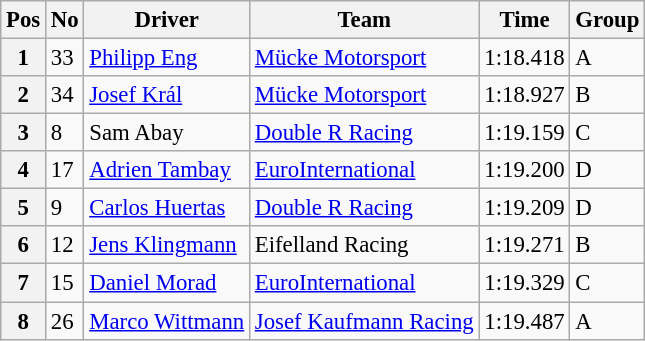<table class="wikitable" style="font-size: 95%;">
<tr>
<th>Pos</th>
<th>No</th>
<th>Driver</th>
<th>Team</th>
<th>Time</th>
<th>Group</th>
</tr>
<tr>
<th>1</th>
<td>33</td>
<td> <a href='#'>Philipp Eng</a></td>
<td><a href='#'>Mücke Motorsport</a></td>
<td>1:18.418</td>
<td>A</td>
</tr>
<tr>
<th>2</th>
<td>34</td>
<td> <a href='#'>Josef Král</a></td>
<td><a href='#'>Mücke Motorsport</a></td>
<td>1:18.927</td>
<td>B</td>
</tr>
<tr>
<th>3</th>
<td>8</td>
<td> Sam Abay</td>
<td><a href='#'>Double R Racing</a></td>
<td>1:19.159</td>
<td>C</td>
</tr>
<tr>
<th>4</th>
<td>17</td>
<td> <a href='#'>Adrien Tambay</a></td>
<td><a href='#'>EuroInternational</a></td>
<td>1:19.200</td>
<td>D</td>
</tr>
<tr>
<th>5</th>
<td>9</td>
<td> <a href='#'>Carlos Huertas</a></td>
<td><a href='#'>Double R Racing</a></td>
<td>1:19.209</td>
<td>D</td>
</tr>
<tr>
<th>6</th>
<td>12</td>
<td> <a href='#'>Jens Klingmann</a></td>
<td>Eifelland Racing</td>
<td>1:19.271</td>
<td>B</td>
</tr>
<tr>
<th>7</th>
<td>15</td>
<td> <a href='#'>Daniel Morad</a></td>
<td><a href='#'>EuroInternational</a></td>
<td>1:19.329</td>
<td>C</td>
</tr>
<tr>
<th>8</th>
<td>26</td>
<td> <a href='#'>Marco Wittmann</a></td>
<td><a href='#'>Josef Kaufmann Racing</a></td>
<td>1:19.487</td>
<td>A</td>
</tr>
</table>
